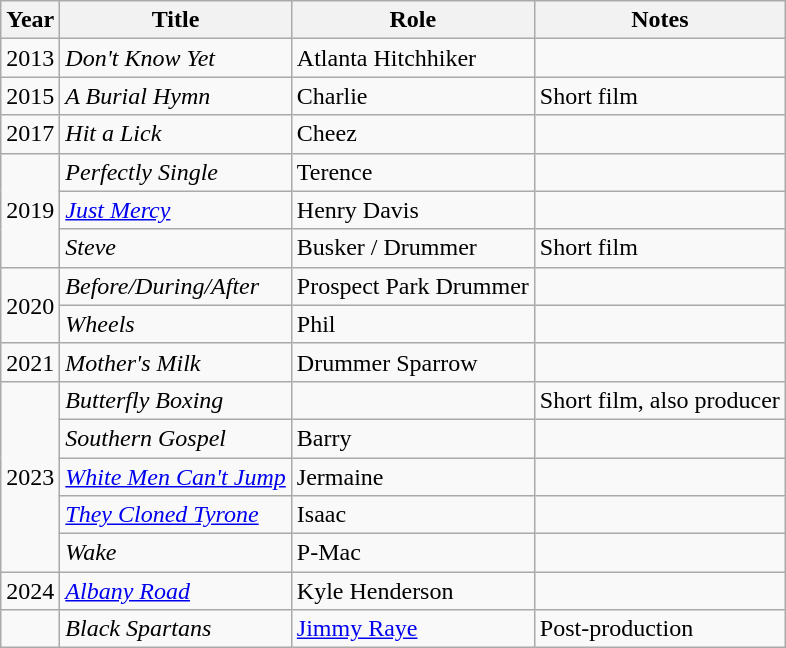<table class="wikitable sortable">
<tr>
<th>Year</th>
<th>Title</th>
<th>Role</th>
<th class="unsortable">Notes</th>
</tr>
<tr>
<td>2013</td>
<td><em>Don't Know Yet</em></td>
<td>Atlanta Hitchhiker</td>
<td></td>
</tr>
<tr>
<td>2015</td>
<td><em>A Burial Hymn</em></td>
<td>Charlie</td>
<td>Short film</td>
</tr>
<tr>
<td>2017</td>
<td><em>Hit a Lick</em></td>
<td>Cheez</td>
<td></td>
</tr>
<tr>
<td rowspan="3">2019</td>
<td><em>Perfectly Single</em></td>
<td>Terence</td>
<td></td>
</tr>
<tr>
<td><em><a href='#'>Just Mercy</a></em></td>
<td>Henry Davis</td>
<td></td>
</tr>
<tr>
<td><em>Steve</em></td>
<td>Busker / Drummer</td>
<td>Short film</td>
</tr>
<tr>
<td rowspan="2">2020</td>
<td><em>Before/During/After</em></td>
<td>Prospect Park Drummer</td>
<td></td>
</tr>
<tr>
<td><em>Wheels</em></td>
<td>Phil</td>
<td></td>
</tr>
<tr>
<td>2021</td>
<td><em>Mother's Milk</em></td>
<td>Drummer Sparrow</td>
<td></td>
</tr>
<tr>
<td rowspan="5">2023</td>
<td><em>Butterfly Boxing</em></td>
<td></td>
<td>Short film, also producer</td>
</tr>
<tr>
<td><em>Southern Gospel</em></td>
<td>Barry</td>
<td></td>
</tr>
<tr>
<td><em><a href='#'>White Men Can't Jump</a></em></td>
<td>Jermaine</td>
<td></td>
</tr>
<tr>
<td><em><a href='#'>They Cloned Tyrone</a></em></td>
<td>Isaac</td>
<td></td>
</tr>
<tr>
<td><em>Wake</em></td>
<td>P-Mac</td>
<td></td>
</tr>
<tr>
<td>2024</td>
<td><em><a href='#'>Albany Road</a></em></td>
<td>Kyle Henderson</td>
<td></td>
</tr>
<tr>
<td></td>
<td><em>Black Spartans</em></td>
<td><a href='#'>Jimmy Raye</a></td>
<td>Post-production</td>
</tr>
</table>
